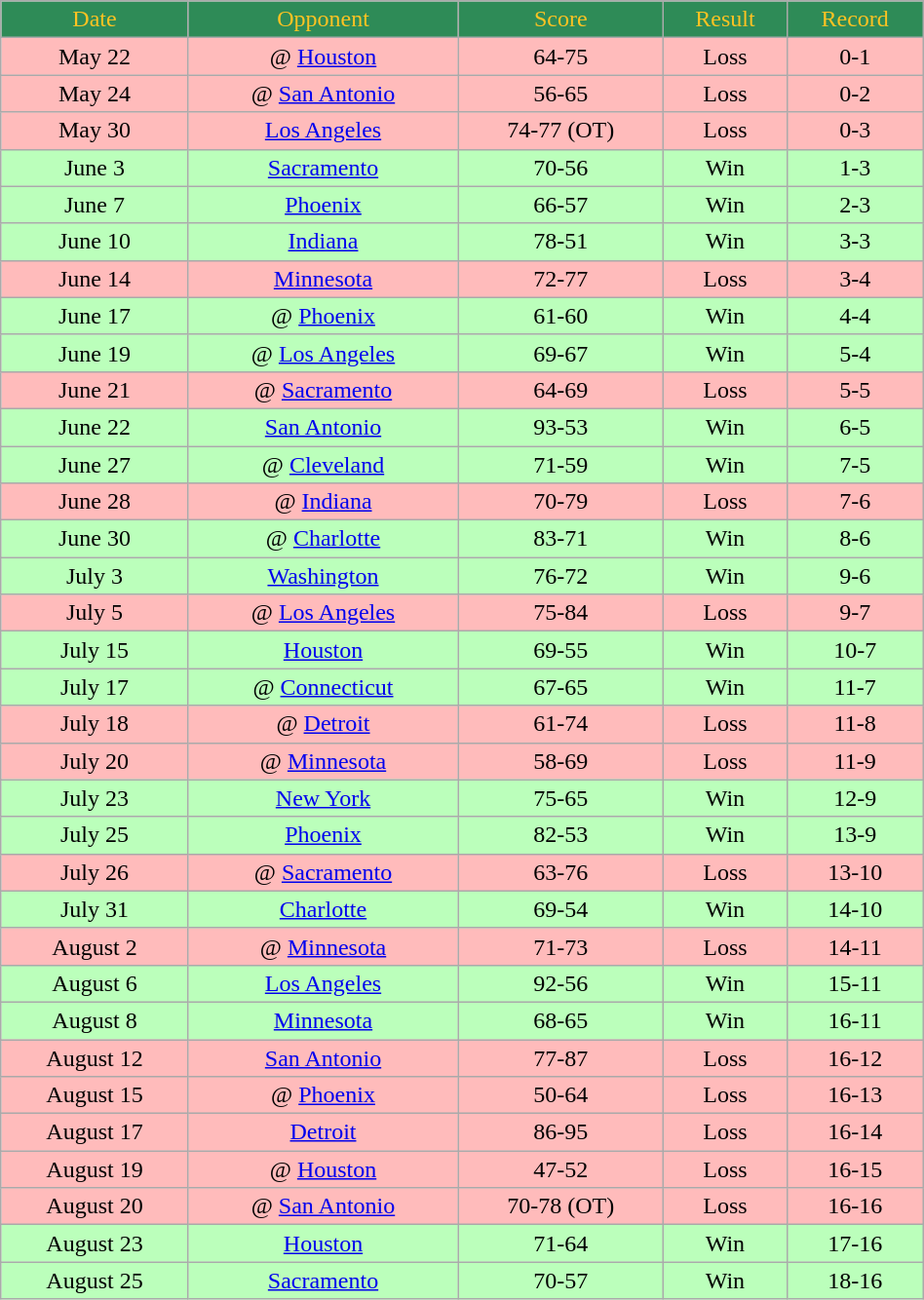<table class="wikitable" width="50%">
<tr align="center" style="background:#2E8B57; color:#FFC322;">
<td>Date</td>
<td>Opponent</td>
<td>Score</td>
<td>Result</td>
<td>Record</td>
</tr>
<tr align="center" bgcolor="ffbbbb">
<td>May 22</td>
<td>@ <a href='#'>Houston</a></td>
<td>64-75</td>
<td>Loss</td>
<td>0-1</td>
</tr>
<tr align="center" bgcolor="ffbbbb">
<td>May 24</td>
<td>@ <a href='#'>San Antonio</a></td>
<td>56-65</td>
<td>Loss</td>
<td>0-2</td>
</tr>
<tr align="center" bgcolor="ffbbbb">
<td>May 30</td>
<td><a href='#'>Los Angeles</a></td>
<td>74-77 (OT)</td>
<td>Loss</td>
<td>0-3</td>
</tr>
<tr align="center" bgcolor="bbffbb">
<td>June 3</td>
<td><a href='#'>Sacramento</a></td>
<td>70-56</td>
<td>Win</td>
<td>1-3</td>
</tr>
<tr align="center" bgcolor="bbffbb">
<td>June 7</td>
<td><a href='#'>Phoenix</a></td>
<td>66-57</td>
<td>Win</td>
<td>2-3</td>
</tr>
<tr align="center" bgcolor="bbffbb">
<td>June 10</td>
<td><a href='#'>Indiana</a></td>
<td>78-51</td>
<td>Win</td>
<td>3-3</td>
</tr>
<tr align="center" bgcolor="ffbbbb">
<td>June 14</td>
<td><a href='#'>Minnesota</a></td>
<td>72-77</td>
<td>Loss</td>
<td>3-4</td>
</tr>
<tr align="center" bgcolor="bbffbb">
<td>June 17</td>
<td>@ <a href='#'>Phoenix</a></td>
<td>61-60</td>
<td>Win</td>
<td>4-4</td>
</tr>
<tr align="center" bgcolor="bbffbb">
<td>June 19</td>
<td>@ <a href='#'>Los Angeles</a></td>
<td>69-67</td>
<td>Win</td>
<td>5-4</td>
</tr>
<tr align="center" bgcolor="ffbbbb">
<td>June 21</td>
<td>@ <a href='#'>Sacramento</a></td>
<td>64-69</td>
<td>Loss</td>
<td>5-5</td>
</tr>
<tr align="center" bgcolor="bbffbb">
<td>June 22</td>
<td><a href='#'>San Antonio</a></td>
<td>93-53</td>
<td>Win</td>
<td>6-5</td>
</tr>
<tr align="center" bgcolor="bbffbb">
<td>June 27</td>
<td>@ <a href='#'>Cleveland</a></td>
<td>71-59</td>
<td>Win</td>
<td>7-5</td>
</tr>
<tr align="center" bgcolor="ffbbbb">
<td>June 28</td>
<td>@ <a href='#'>Indiana</a></td>
<td>70-79</td>
<td>Loss</td>
<td>7-6</td>
</tr>
<tr align="center" bgcolor="bbffbb">
<td>June 30</td>
<td>@ <a href='#'>Charlotte</a></td>
<td>83-71</td>
<td>Win</td>
<td>8-6</td>
</tr>
<tr align="center" bgcolor="bbffbb">
<td>July 3</td>
<td><a href='#'>Washington</a></td>
<td>76-72</td>
<td>Win</td>
<td>9-6</td>
</tr>
<tr align="center" bgcolor="ffbbbb">
<td>July 5</td>
<td>@ <a href='#'>Los Angeles</a></td>
<td>75-84</td>
<td>Loss</td>
<td>9-7</td>
</tr>
<tr align="center" bgcolor="bbffbb">
<td>July 15</td>
<td><a href='#'>Houston</a></td>
<td>69-55</td>
<td>Win</td>
<td>10-7</td>
</tr>
<tr align="center" bgcolor="bbffbb">
<td>July 17</td>
<td>@ <a href='#'>Connecticut</a></td>
<td>67-65</td>
<td>Win</td>
<td>11-7</td>
</tr>
<tr align="center" bgcolor="ffbbbb">
<td>July 18</td>
<td>@ <a href='#'>Detroit</a></td>
<td>61-74</td>
<td>Loss</td>
<td>11-8</td>
</tr>
<tr align="center" bgcolor="ffbbbb">
<td>July 20</td>
<td>@ <a href='#'>Minnesota</a></td>
<td>58-69</td>
<td>Loss</td>
<td>11-9</td>
</tr>
<tr align="center" bgcolor="bbffbb">
<td>July 23</td>
<td><a href='#'>New York</a></td>
<td>75-65</td>
<td>Win</td>
<td>12-9</td>
</tr>
<tr align="center" bgcolor="bbffbb">
<td>July 25</td>
<td><a href='#'>Phoenix</a></td>
<td>82-53</td>
<td>Win</td>
<td>13-9</td>
</tr>
<tr align="center" bgcolor="ffbbbb">
<td>July 26</td>
<td>@ <a href='#'>Sacramento</a></td>
<td>63-76</td>
<td>Loss</td>
<td>13-10</td>
</tr>
<tr align="center" bgcolor="bbffbb">
<td>July 31</td>
<td><a href='#'>Charlotte</a></td>
<td>69-54</td>
<td>Win</td>
<td>14-10</td>
</tr>
<tr align="center" bgcolor="ffbbbb">
<td>August 2</td>
<td>@ <a href='#'>Minnesota</a></td>
<td>71-73</td>
<td>Loss</td>
<td>14-11</td>
</tr>
<tr align="center" bgcolor="bbffbb">
<td>August 6</td>
<td><a href='#'>Los Angeles</a></td>
<td>92-56</td>
<td>Win</td>
<td>15-11</td>
</tr>
<tr align="center" bgcolor="bbffbb">
<td>August 8</td>
<td><a href='#'>Minnesota</a></td>
<td>68-65</td>
<td>Win</td>
<td>16-11</td>
</tr>
<tr align="center" bgcolor="ffbbbb">
<td>August 12</td>
<td><a href='#'>San Antonio</a></td>
<td>77-87</td>
<td>Loss</td>
<td>16-12</td>
</tr>
<tr align="center" bgcolor="ffbbbb">
<td>August 15</td>
<td>@ <a href='#'>Phoenix</a></td>
<td>50-64</td>
<td>Loss</td>
<td>16-13</td>
</tr>
<tr align="center" bgcolor="ffbbbb">
<td>August 17</td>
<td><a href='#'>Detroit</a></td>
<td>86-95</td>
<td>Loss</td>
<td>16-14</td>
</tr>
<tr align="center" bgcolor="ffbbbb">
<td>August 19</td>
<td>@ <a href='#'>Houston</a></td>
<td>47-52</td>
<td>Loss</td>
<td>16-15</td>
</tr>
<tr align="center" bgcolor="ffbbbb">
<td>August 20</td>
<td>@ <a href='#'>San Antonio</a></td>
<td>70-78 (OT)</td>
<td>Loss</td>
<td>16-16</td>
</tr>
<tr align="center" bgcolor="bbffbb">
<td>August 23</td>
<td><a href='#'>Houston</a></td>
<td>71-64</td>
<td>Win</td>
<td>17-16</td>
</tr>
<tr align="center" bgcolor="bbffbb">
<td>August 25</td>
<td><a href='#'>Sacramento</a></td>
<td>70-57</td>
<td>Win</td>
<td>18-16</td>
</tr>
</table>
